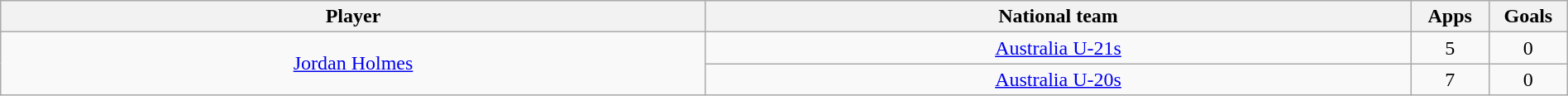<table class="wikitable" style="text-align:center" width=100%>
<tr>
<th width=45%>Player</th>
<th width=45%>National team</th>
<th width=5%>Apps</th>
<th width=5%>Goals</th>
</tr>
<tr>
<td rowspan="2"> <a href='#'>Jordan Holmes</a></td>
<td><a href='#'>Australia U-21s</a></td>
<td>5</td>
<td>0</td>
</tr>
<tr>
<td><a href='#'>Australia U-20s</a></td>
<td>7</td>
<td>0</td>
</tr>
</table>
